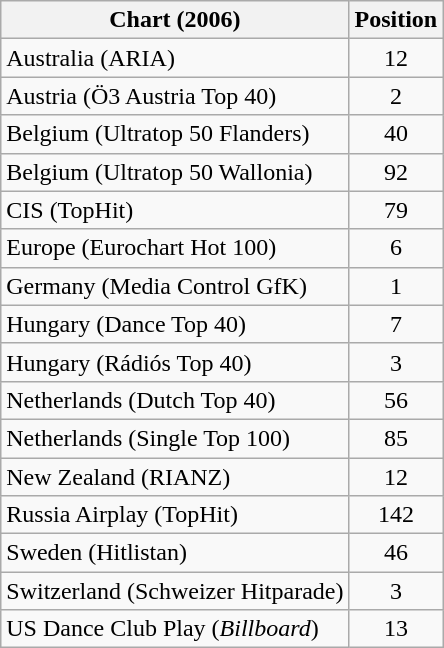<table class="wikitable sortable">
<tr>
<th>Chart (2006)</th>
<th>Position</th>
</tr>
<tr>
<td>Australia (ARIA)</td>
<td align="center">12</td>
</tr>
<tr>
<td>Austria (Ö3 Austria Top 40)</td>
<td align="center">2</td>
</tr>
<tr>
<td>Belgium (Ultratop 50 Flanders)</td>
<td align="center">40</td>
</tr>
<tr>
<td>Belgium (Ultratop 50 Wallonia)</td>
<td align="center">92</td>
</tr>
<tr>
<td>CIS (TopHit)</td>
<td style="text-align:center;">79</td>
</tr>
<tr>
<td>Europe (Eurochart Hot 100)</td>
<td align="center">6</td>
</tr>
<tr>
<td>Germany (Media Control GfK)</td>
<td align="center">1</td>
</tr>
<tr>
<td>Hungary (Dance Top 40)</td>
<td align="center">7</td>
</tr>
<tr>
<td>Hungary (Rádiós Top 40)</td>
<td align="center">3</td>
</tr>
<tr>
<td>Netherlands (Dutch Top 40)</td>
<td align="center">56</td>
</tr>
<tr>
<td>Netherlands (Single Top 100)</td>
<td align="center">85</td>
</tr>
<tr>
<td>New Zealand (RIANZ)</td>
<td align="center">12</td>
</tr>
<tr>
<td>Russia Airplay (TopHit)</td>
<td align="center">142</td>
</tr>
<tr>
<td>Sweden (Hitlistan)</td>
<td align="center">46</td>
</tr>
<tr>
<td>Switzerland (Schweizer Hitparade)</td>
<td align="center">3</td>
</tr>
<tr>
<td>US Dance Club Play (<em>Billboard</em>)</td>
<td align="center">13</td>
</tr>
</table>
